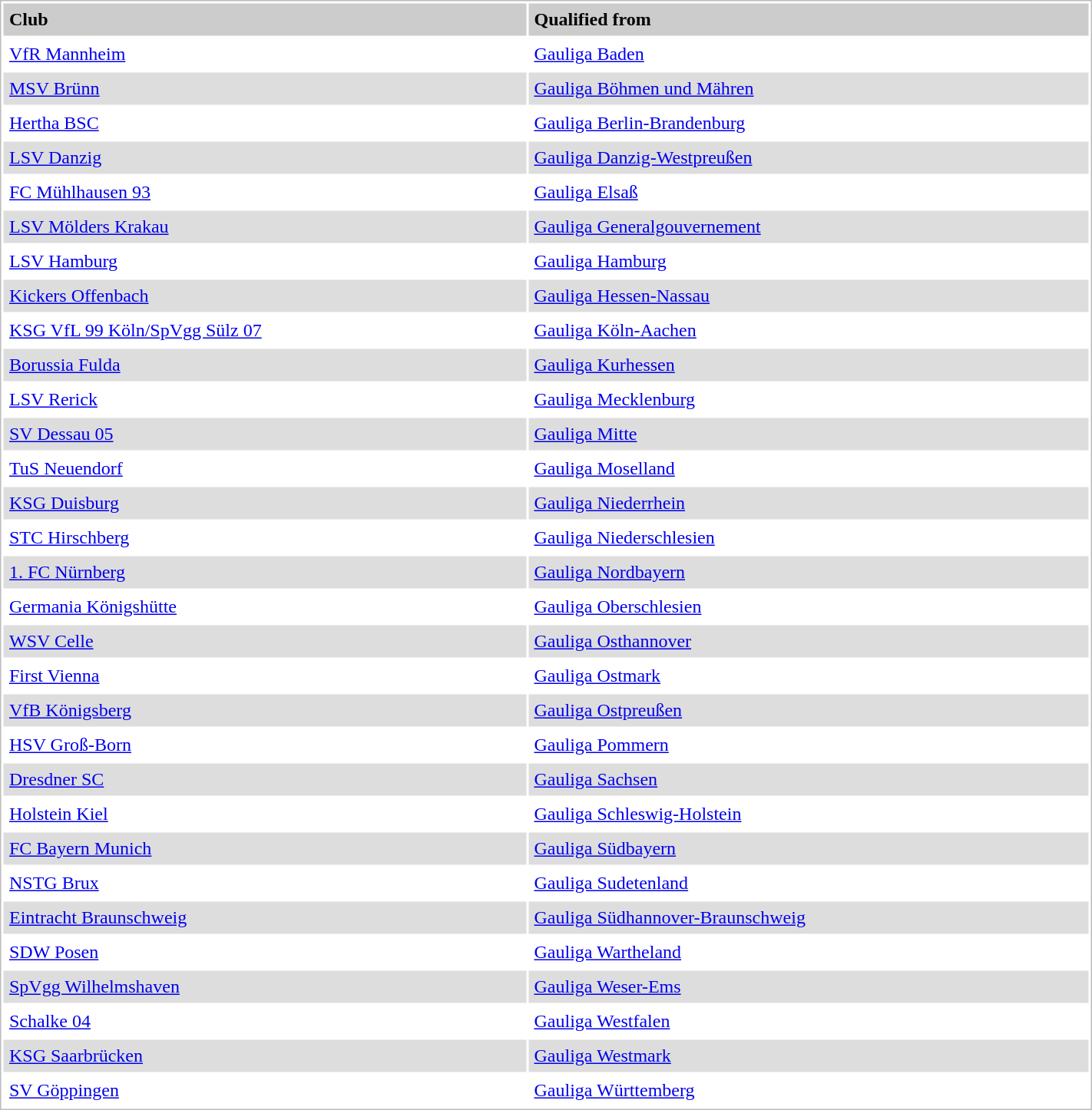<table style="border:1px solid #bbb;background:#fff;" cellpadding="5" cellspacing="2" width="75%">
<tr style="background:#ccc;font-weight:bold">
<td>Club</td>
<td>Qualified from</td>
</tr>
<tr>
<td><a href='#'>VfR Mannheim</a></td>
<td><a href='#'>Gauliga Baden</a></td>
</tr>
<tr style="background:#ddd">
<td><a href='#'>MSV Brünn</a></td>
<td><a href='#'>Gauliga Böhmen und Mähren</a></td>
</tr>
<tr>
<td><a href='#'>Hertha BSC</a></td>
<td><a href='#'>Gauliga Berlin-Brandenburg</a></td>
</tr>
<tr style="background:#ddd">
<td><a href='#'>LSV Danzig</a></td>
<td><a href='#'>Gauliga Danzig-Westpreußen</a></td>
</tr>
<tr>
<td><a href='#'>FC Mühlhausen 93</a></td>
<td><a href='#'>Gauliga Elsaß</a></td>
</tr>
<tr style="background:#ddd">
<td><a href='#'>LSV Mölders Krakau</a></td>
<td><a href='#'>Gauliga Generalgouvernement</a></td>
</tr>
<tr>
<td><a href='#'>LSV Hamburg</a></td>
<td><a href='#'>Gauliga Hamburg</a></td>
</tr>
<tr style="background:#ddd">
<td><a href='#'>Kickers Offenbach</a></td>
<td><a href='#'>Gauliga Hessen-Nassau</a></td>
</tr>
<tr>
<td><a href='#'>KSG VfL 99 Köln/SpVgg Sülz 07</a></td>
<td><a href='#'>Gauliga Köln-Aachen</a></td>
</tr>
<tr style="background:#ddd">
<td><a href='#'>Borussia Fulda</a></td>
<td><a href='#'>Gauliga Kurhessen</a></td>
</tr>
<tr>
<td><a href='#'>LSV Rerick</a></td>
<td><a href='#'>Gauliga Mecklenburg</a></td>
</tr>
<tr style="background:#ddd">
<td><a href='#'>SV Dessau 05</a></td>
<td><a href='#'>Gauliga Mitte</a></td>
</tr>
<tr>
<td><a href='#'>TuS Neuendorf</a></td>
<td><a href='#'>Gauliga Moselland</a></td>
</tr>
<tr style="background:#ddd">
<td><a href='#'>KSG Duisburg</a></td>
<td><a href='#'>Gauliga Niederrhein</a></td>
</tr>
<tr>
<td><a href='#'>STC Hirschberg</a></td>
<td><a href='#'>Gauliga Niederschlesien</a></td>
</tr>
<tr style="background:#ddd">
<td><a href='#'>1. FC Nürnberg</a></td>
<td><a href='#'>Gauliga Nordbayern</a></td>
</tr>
<tr>
<td><a href='#'>Germania Königshütte</a></td>
<td><a href='#'>Gauliga Oberschlesien</a></td>
</tr>
<tr style="background:#ddd">
<td><a href='#'>WSV Celle</a></td>
<td><a href='#'>Gauliga Osthannover</a></td>
</tr>
<tr>
<td><a href='#'>First Vienna</a></td>
<td><a href='#'>Gauliga Ostmark</a></td>
</tr>
<tr style="background:#ddd">
<td><a href='#'>VfB Königsberg</a></td>
<td><a href='#'>Gauliga Ostpreußen</a></td>
</tr>
<tr>
<td><a href='#'>HSV Groß-Born</a></td>
<td><a href='#'>Gauliga Pommern</a></td>
</tr>
<tr style="background:#ddd">
<td><a href='#'>Dresdner SC</a></td>
<td><a href='#'>Gauliga Sachsen</a></td>
</tr>
<tr>
<td><a href='#'>Holstein Kiel</a></td>
<td><a href='#'>Gauliga Schleswig-Holstein</a></td>
</tr>
<tr style="background:#ddd">
<td><a href='#'>FC Bayern Munich</a></td>
<td><a href='#'>Gauliga Südbayern</a></td>
</tr>
<tr>
<td><a href='#'>NSTG Brux</a></td>
<td><a href='#'>Gauliga Sudetenland</a></td>
</tr>
<tr style="background:#ddd">
<td><a href='#'>Eintracht Braunschweig</a></td>
<td><a href='#'>Gauliga Südhannover-Braunschweig</a></td>
</tr>
<tr>
<td><a href='#'>SDW Posen</a></td>
<td><a href='#'>Gauliga Wartheland</a></td>
</tr>
<tr style="background:#ddd">
<td><a href='#'>SpVgg Wilhelmshaven</a></td>
<td><a href='#'>Gauliga Weser-Ems</a></td>
</tr>
<tr>
<td><a href='#'>Schalke 04</a></td>
<td><a href='#'>Gauliga Westfalen</a></td>
</tr>
<tr style="background:#ddd">
<td><a href='#'>KSG Saarbrücken</a></td>
<td><a href='#'>Gauliga Westmark</a></td>
</tr>
<tr>
<td><a href='#'>SV Göppingen</a></td>
<td><a href='#'>Gauliga Württemberg</a></td>
</tr>
</table>
